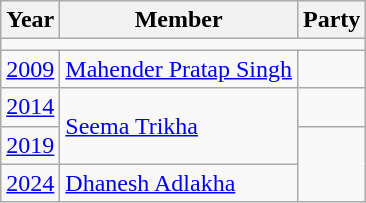<table class="wikitable">
<tr>
<th>Year</th>
<th>Member</th>
<th colspan="2">Party</th>
</tr>
<tr>
<td colspan="4"></td>
</tr>
<tr>
<td><a href='#'>2009</a></td>
<td><a href='#'>Mahender Pratap Singh</a></td>
<td></td>
</tr>
<tr>
<td><a href='#'>2014</a></td>
<td rowspan="2"><a href='#'>Seema Trikha</a></td>
<td></td>
</tr>
<tr>
<td><a href='#'>2019</a></td>
</tr>
<tr>
<td><a href='#'>2024</a></td>
<td><a href='#'>Dhanesh Adlakha</a></td>
</tr>
</table>
